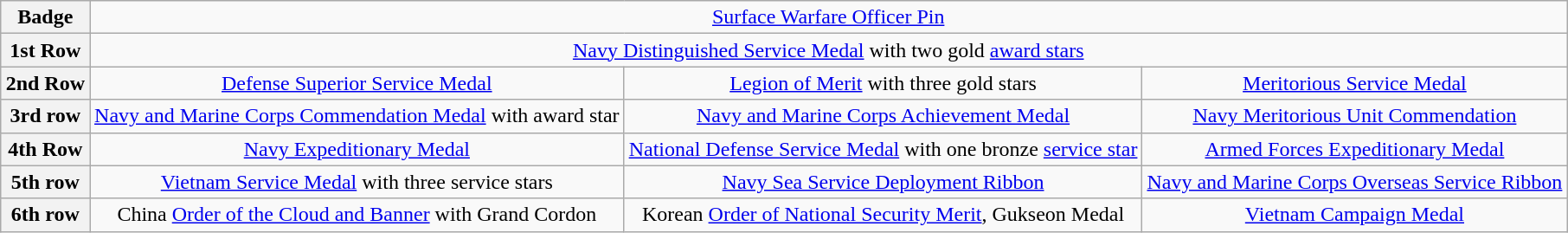<table class="wikitable" style="margin:1em auto; text-align:center;">
<tr>
<th>Badge</th>
<td colspan="3"><a href='#'>Surface Warfare Officer Pin</a></td>
</tr>
<tr>
<th>1st Row</th>
<td colspan="3"><a href='#'>Navy Distinguished Service Medal</a> with two gold <a href='#'>award stars</a></td>
</tr>
<tr>
<th>2nd Row</th>
<td><a href='#'>Defense Superior Service Medal</a></td>
<td><a href='#'>Legion of Merit</a> with three gold stars</td>
<td><a href='#'>Meritorious Service Medal</a></td>
</tr>
<tr>
<th>3rd row</th>
<td><a href='#'>Navy and Marine Corps Commendation Medal</a> with award star</td>
<td><a href='#'>Navy and Marine Corps Achievement Medal</a></td>
<td><a href='#'>Navy Meritorious Unit Commendation</a></td>
</tr>
<tr>
<th>4th Row</th>
<td><a href='#'>Navy Expeditionary Medal</a></td>
<td><a href='#'>National Defense Service Medal</a> with one bronze <a href='#'>service star</a></td>
<td><a href='#'>Armed Forces Expeditionary Medal</a></td>
</tr>
<tr>
<th>5th row</th>
<td><a href='#'>Vietnam Service Medal</a> with three service stars</td>
<td><a href='#'>Navy Sea Service Deployment Ribbon</a></td>
<td><a href='#'>Navy and Marine Corps Overseas Service Ribbon</a></td>
</tr>
<tr>
<th>6th row</th>
<td>China <a href='#'>Order of the Cloud and Banner</a> with Grand Cordon</td>
<td>Korean <a href='#'>Order of National Security Merit</a>, Gukseon Medal</td>
<td><a href='#'>Vietnam Campaign Medal</a></td>
</tr>
</table>
